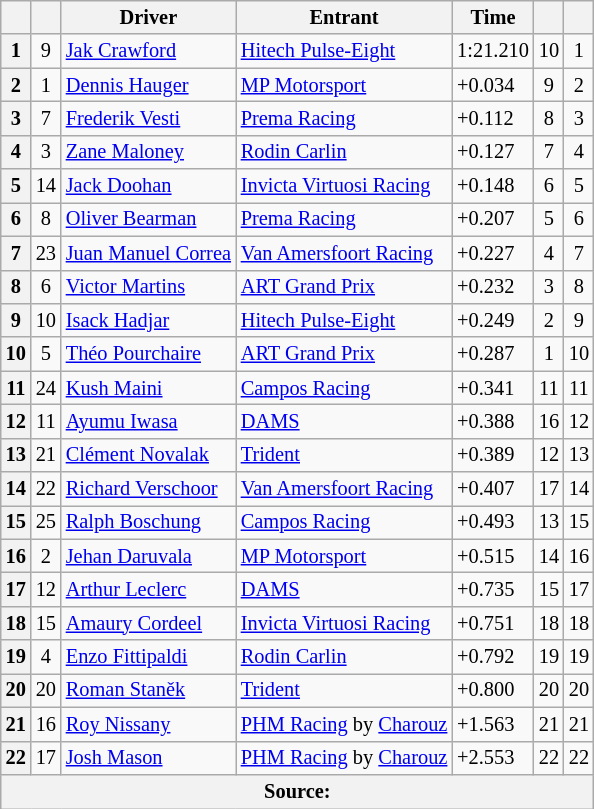<table class="wikitable" style="font-size:85%">
<tr>
<th scope="col"></th>
<th scope="col"></th>
<th scope="col">Driver</th>
<th scope="col">Entrant</th>
<th scope="col">Time</th>
<th scope="col"></th>
<th scope="col"></th>
</tr>
<tr>
<th>1</th>
<td align="center">9</td>
<td> <a href='#'>Jak Crawford</a></td>
<td><a href='#'>Hitech Pulse-Eight</a></td>
<td>1:21.210</td>
<td align="center">10</td>
<td align="center">1</td>
</tr>
<tr>
<th>2</th>
<td align="center">1</td>
<td> <a href='#'>Dennis Hauger</a></td>
<td><a href='#'>MP Motorsport</a></td>
<td>+0.034</td>
<td align="center">9</td>
<td align="center">2</td>
</tr>
<tr>
<th>3</th>
<td align="center">7</td>
<td> <a href='#'>Frederik Vesti</a></td>
<td><a href='#'>Prema Racing</a></td>
<td>+0.112</td>
<td align="center">8</td>
<td align="center">3</td>
</tr>
<tr>
<th>4</th>
<td align="center">3</td>
<td> <a href='#'>Zane Maloney</a></td>
<td><a href='#'>Rodin Carlin</a></td>
<td>+0.127</td>
<td align="center">7</td>
<td align="center">4</td>
</tr>
<tr>
<th>5</th>
<td align="center">14</td>
<td> <a href='#'>Jack Doohan</a></td>
<td><a href='#'>Invicta Virtuosi Racing</a></td>
<td>+0.148</td>
<td align="center">6</td>
<td align="center">5</td>
</tr>
<tr>
<th>6</th>
<td align="center">8</td>
<td> <a href='#'>Oliver Bearman</a></td>
<td><a href='#'>Prema Racing</a></td>
<td>+0.207</td>
<td align="center">5</td>
<td align="center">6</td>
</tr>
<tr>
<th>7</th>
<td align="center">23</td>
<td> <a href='#'>Juan Manuel Correa</a></td>
<td><a href='#'>Van Amersfoort Racing</a></td>
<td>+0.227</td>
<td align="center">4</td>
<td align="center">7</td>
</tr>
<tr>
<th>8</th>
<td align="center">6</td>
<td> <a href='#'>Victor Martins</a></td>
<td><a href='#'>ART Grand Prix</a></td>
<td>+0.232</td>
<td align="center">3</td>
<td align="center">8</td>
</tr>
<tr>
<th>9</th>
<td align="center">10</td>
<td> <a href='#'>Isack Hadjar</a></td>
<td><a href='#'>Hitech Pulse-Eight</a></td>
<td>+0.249</td>
<td align="center">2</td>
<td align="center">9</td>
</tr>
<tr>
<th>10</th>
<td align="center">5</td>
<td> <a href='#'>Théo Pourchaire</a></td>
<td><a href='#'>ART Grand Prix</a></td>
<td>+0.287</td>
<td align="center">1</td>
<td align="center">10</td>
</tr>
<tr>
<th>11</th>
<td align="center">24</td>
<td> <a href='#'>Kush Maini</a></td>
<td><a href='#'>Campos Racing</a></td>
<td>+0.341</td>
<td align="center">11</td>
<td align="center">11</td>
</tr>
<tr>
<th>12</th>
<td align="center">11</td>
<td> <a href='#'>Ayumu Iwasa</a></td>
<td><a href='#'>DAMS</a></td>
<td>+0.388</td>
<td align="center">16</td>
<td align="center">12</td>
</tr>
<tr>
<th>13</th>
<td align="center">21</td>
<td> <a href='#'>Clément Novalak</a></td>
<td><a href='#'>Trident</a></td>
<td>+0.389</td>
<td align="center">12</td>
<td align="center">13</td>
</tr>
<tr>
<th>14</th>
<td align="center">22</td>
<td> <a href='#'>Richard Verschoor</a></td>
<td><a href='#'>Van Amersfoort Racing</a></td>
<td>+0.407</td>
<td align="center">17</td>
<td align="center">14</td>
</tr>
<tr>
<th>15</th>
<td align="center">25</td>
<td> <a href='#'>Ralph Boschung</a></td>
<td><a href='#'>Campos Racing</a></td>
<td>+0.493</td>
<td align="center">13</td>
<td align="center">15</td>
</tr>
<tr>
<th>16</th>
<td align="center">2</td>
<td> <a href='#'>Jehan Daruvala</a></td>
<td><a href='#'>MP Motorsport</a></td>
<td>+0.515</td>
<td align="center">14</td>
<td align="center">16</td>
</tr>
<tr>
<th>17</th>
<td align="center">12</td>
<td> <a href='#'>Arthur Leclerc</a></td>
<td><a href='#'>DAMS</a></td>
<td>+0.735</td>
<td align="center">15</td>
<td align="center">17</td>
</tr>
<tr>
<th>18</th>
<td align="center">15</td>
<td> <a href='#'>Amaury Cordeel</a></td>
<td><a href='#'>Invicta Virtuosi Racing</a></td>
<td>+0.751</td>
<td align="center">18</td>
<td align="center">18</td>
</tr>
<tr>
<th>19</th>
<td align="center">4</td>
<td> <a href='#'>Enzo Fittipaldi</a></td>
<td><a href='#'>Rodin Carlin</a></td>
<td>+0.792</td>
<td align="center">19</td>
<td align="center">19</td>
</tr>
<tr>
<th>20</th>
<td align="center">20</td>
<td> <a href='#'>Roman Staněk</a></td>
<td><a href='#'>Trident</a></td>
<td>+0.800</td>
<td align="center">20</td>
<td align="center">20</td>
</tr>
<tr>
<th>21</th>
<td align="center">16</td>
<td> <a href='#'>Roy Nissany</a></td>
<td><a href='#'>PHM Racing</a> by <a href='#'>Charouz</a></td>
<td>+1.563</td>
<td align="center">21</td>
<td align="center">21</td>
</tr>
<tr>
<th>22</th>
<td align="center">17</td>
<td> <a href='#'>Josh Mason</a></td>
<td><a href='#'>PHM Racing</a> by <a href='#'>Charouz</a></td>
<td>+2.553</td>
<td align="center">22</td>
<td align="center">22</td>
</tr>
<tr>
<th colspan="7">Source:</th>
</tr>
</table>
